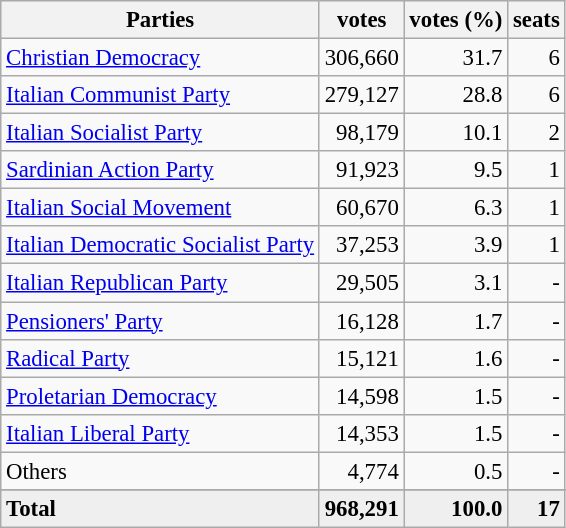<table class="wikitable" style="font-size:95%">
<tr bgcolor="EFEFEF">
<th>Parties</th>
<th>votes</th>
<th>votes (%)</th>
<th>seats</th>
</tr>
<tr>
<td><a href='#'>Christian Democracy</a></td>
<td align=right>306,660</td>
<td align=right>31.7</td>
<td align=right>6</td>
</tr>
<tr>
<td><a href='#'>Italian Communist Party</a></td>
<td align=right>279,127</td>
<td align=right>28.8</td>
<td align=right>6</td>
</tr>
<tr>
<td><a href='#'>Italian Socialist Party</a></td>
<td align=right>98,179</td>
<td align=right>10.1</td>
<td align=right>2</td>
</tr>
<tr>
<td><a href='#'>Sardinian Action Party</a></td>
<td align=right>91,923</td>
<td align=right>9.5</td>
<td align=right>1</td>
</tr>
<tr>
<td><a href='#'>Italian Social Movement</a></td>
<td align=right>60,670</td>
<td align=right>6.3</td>
<td align=right>1</td>
</tr>
<tr>
<td><a href='#'>Italian Democratic Socialist Party</a></td>
<td align=right>37,253</td>
<td align=right>3.9</td>
<td align=right>1</td>
</tr>
<tr>
<td><a href='#'>Italian Republican Party</a></td>
<td align=right>29,505</td>
<td align=right>3.1</td>
<td align=right>-</td>
</tr>
<tr>
<td><a href='#'>Pensioners' Party</a></td>
<td align=right>16,128</td>
<td align=right>1.7</td>
<td align=right>-</td>
</tr>
<tr>
<td><a href='#'>Radical Party</a></td>
<td align=right>15,121</td>
<td align=right>1.6</td>
<td align=right>-</td>
</tr>
<tr>
<td><a href='#'>Proletarian Democracy</a></td>
<td align=right>14,598</td>
<td align=right>1.5</td>
<td align=right>-</td>
</tr>
<tr>
<td><a href='#'>Italian Liberal Party</a></td>
<td align=right>14,353</td>
<td align=right>1.5</td>
<td align=right>-</td>
</tr>
<tr>
<td>Others</td>
<td align=right>4,774</td>
<td align=right>0.5</td>
<td align=right>-</td>
</tr>
<tr>
</tr>
<tr bgcolor="EFEFEF">
<td><strong>Total</strong></td>
<td align=right><strong>968,291</strong></td>
<td align=right><strong>100.0</strong></td>
<td align=right><strong>17</strong></td>
</tr>
</table>
